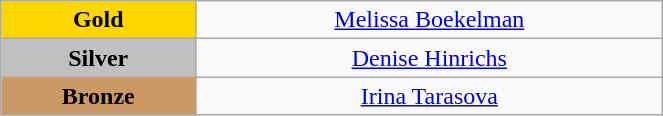<table class="wikitable" style="text-align:center; " width="35%">
<tr>
<td bgcolor="gold"><strong>Gold</strong></td>
<td><a href='#'>Melissa Boekelman</a><br>  <small><em></em></small></td>
</tr>
<tr>
<td bgcolor="silver"><strong>Silver</strong></td>
<td><a href='#'>Denise Hinrichs</a><br>  <small><em></em></small></td>
</tr>
<tr>
<td bgcolor="CC9966"><strong>Bronze</strong></td>
<td><a href='#'>Irina Tarasova</a><br>  <small><em></em></small></td>
</tr>
</table>
